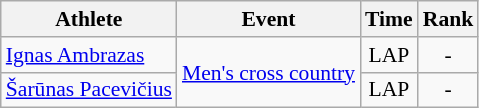<table class=wikitable style=font-size:90%;text-align:center>
<tr>
<th>Athlete</th>
<th>Event</th>
<th>Time</th>
<th>Rank</th>
</tr>
<tr>
<td align=left><a href='#'>Ignas Ambrazas</a></td>
<td align=left rowspan=2><a href='#'>Men's cross country</a></td>
<td>LAP</td>
<td>-</td>
</tr>
<tr>
<td align=left><a href='#'>Šarūnas Pacevičius</a></td>
<td>LAP</td>
<td>-</td>
</tr>
</table>
